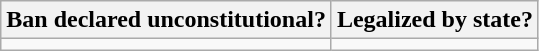<table class="wikitable">
<tr>
<th>Ban declared unconstitutional?</th>
<th>Legalized by state?</th>
</tr>
<tr>
<td></td>
<td></td>
</tr>
</table>
